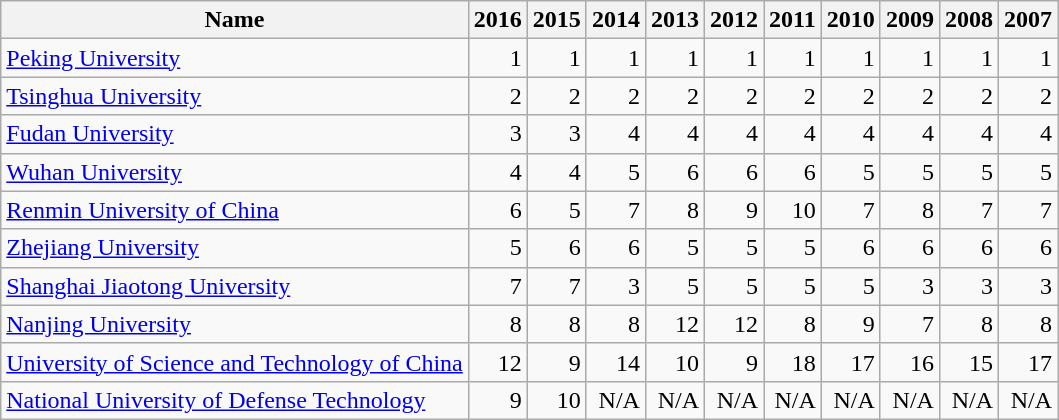<table class="wikitable sortable" style="text-align:right">
<tr>
<th>Name<br></th>
<th>2016</th>
<th>2015</th>
<th>2014</th>
<th>2013</th>
<th>2012</th>
<th>2011</th>
<th>2010</th>
<th>2009</th>
<th>2008</th>
<th>2007</th>
</tr>
<tr>
<td align="left"><a href='#'>Peking University</a></td>
<td>1</td>
<td>1</td>
<td>1</td>
<td>1</td>
<td>1</td>
<td>1</td>
<td>1</td>
<td>1</td>
<td>1</td>
<td>1</td>
</tr>
<tr>
<td align="left"><a href='#'>Tsinghua University</a></td>
<td>2</td>
<td>2</td>
<td>2</td>
<td>2</td>
<td>2</td>
<td>2</td>
<td>2</td>
<td>2</td>
<td>2</td>
<td>2</td>
</tr>
<tr>
<td align="left"><a href='#'>Fudan University</a></td>
<td>3</td>
<td>3</td>
<td>4</td>
<td>4</td>
<td>4</td>
<td>4</td>
<td>4</td>
<td>4</td>
<td>4</td>
<td>4</td>
</tr>
<tr>
<td align="left"><a href='#'>Wuhan University</a></td>
<td>4</td>
<td>4</td>
<td>5</td>
<td>6</td>
<td>6</td>
<td>6</td>
<td>5</td>
<td>5</td>
<td>5</td>
<td>5</td>
</tr>
<tr>
<td align="left"><a href='#'>Renmin University of China</a></td>
<td>6</td>
<td>5</td>
<td>7</td>
<td>8</td>
<td>9</td>
<td>10</td>
<td>7</td>
<td>8</td>
<td>7</td>
<td>7</td>
</tr>
<tr>
<td align="left"><a href='#'>Zhejiang University</a></td>
<td>5</td>
<td>6</td>
<td>6</td>
<td>5</td>
<td>5</td>
<td>5</td>
<td>6</td>
<td>6</td>
<td>6</td>
<td>6</td>
</tr>
<tr>
<td align="left"><a href='#'>Shanghai Jiaotong University</a></td>
<td>7</td>
<td>7</td>
<td>3</td>
<td>5</td>
<td>5</td>
<td>5</td>
<td>5</td>
<td>3</td>
<td>3</td>
<td>3</td>
</tr>
<tr>
<td align="left"><a href='#'>Nanjing University</a></td>
<td>8</td>
<td>8</td>
<td>8</td>
<td>12</td>
<td>12</td>
<td>8</td>
<td>9</td>
<td>7</td>
<td>8</td>
<td>8</td>
</tr>
<tr>
<td align="left"><a href='#'>University of Science and Technology of China</a></td>
<td>12</td>
<td>9</td>
<td>14</td>
<td>10</td>
<td>9</td>
<td>18</td>
<td>17</td>
<td>16</td>
<td>15</td>
<td>17</td>
</tr>
<tr>
<td align="left"><a href='#'>National University of Defense Technology</a></td>
<td>9</td>
<td>10</td>
<td>N/A</td>
<td>N/A</td>
<td>N/A</td>
<td>N/A</td>
<td>N/A</td>
<td>N/A</td>
<td>N/A</td>
<td>N/A</td>
</tr>
</table>
